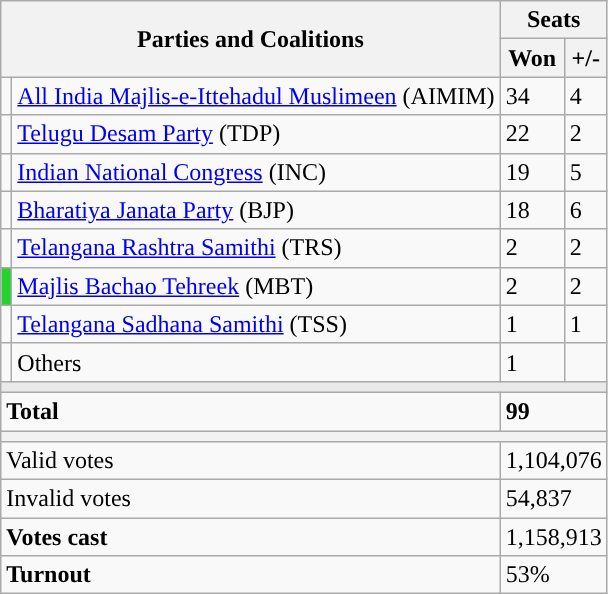<table class="wikitable sortable">
<tr>
<th colspan="2" rowspan="2" width="150">Parties and Coalitions</th>
<th colspan="2">Seats</th>
</tr>
<tr>
<th>Won</th>
<th>+/-</th>
</tr>
<tr>
<td></td>
<td align="left"><a href='#'>All India Majlis-e-Ittehadul Muslimeen</a> (AIMIM)</td>
<td>34</td>
<td> 4</td>
</tr>
<tr>
<td></td>
<td align="left"><a href='#'>Telugu Desam Party</a> (TDP)</td>
<td>22</td>
<td> 2</td>
</tr>
<tr>
<td></td>
<td align="left"><a href='#'>Indian National Congress</a> (INC)</td>
<td>19</td>
<td> 5</td>
</tr>
<tr>
<td></td>
<td align="left"><a href='#'>Bharatiya Janata Party</a> (BJP)</td>
<td>18</td>
<td> 6</td>
</tr>
<tr>
<td></td>
<td align="left"><a href='#'>Telangana Rashtra Samithi</a> (TRS)</td>
<td>2</td>
<td> 2</td>
</tr>
<tr>
<td bgcolor="24D330"></td>
<td align="left"><a href='#'>Majlis Bachao Tehreek</a> (MBT)</td>
<td>2</td>
<td> 2</td>
</tr>
<tr>
<td></td>
<td align="left"><a href='#'>Telangana Sadhana Samithi</a> (TSS)</td>
<td>1</td>
<td> 1</td>
</tr>
<tr>
<td></td>
<td align="left">Others</td>
<td>1</td>
<td></td>
</tr>
<tr>
<td colspan="4" bgcolor="#E9E9E9"></td>
</tr>
<tr style="font-weight:bold;">
<td colspan="2" align="left">Total</td>
<td colspan="2">99</td>
</tr>
<tr>
<th colspan="5"></th>
</tr>
<tr>
<td colspan="2" style="text-align:left;">Valid votes</td>
<td colspan="2">1,104,076</td>
</tr>
<tr>
<td colspan="2" style="text-align:left;">Invalid votes</td>
<td colspan="2">54,837</td>
</tr>
<tr>
<td colspan="2" style="text-align:left;"><strong>Votes cast</strong></td>
<td colspan="2">1,158,913</td>
</tr>
<tr>
<td colspan="2" style="text-align:left;"><strong>Turnout</strong></td>
<td colspan="2">53%</td>
</tr>
</table>
